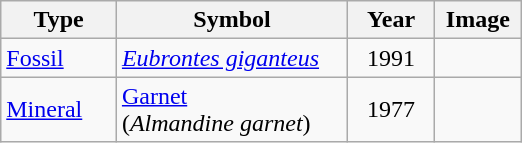<table class="wikitable">
<tr>
<th width="20%">Type</th>
<th width="40%">Symbol</th>
<th width="15%">Year</th>
<th width="15%">Image</th>
</tr>
<tr>
<td><a href='#'>Fossil</a></td>
<td><em><a href='#'>Eubrontes giganteus</a></em></td>
<td align="center">1991</td>
<td align="center"></td>
</tr>
<tr>
<td><a href='#'>Mineral</a></td>
<td><a href='#'>Garnet</a> <br>(<em>Almandine garnet</em>)</td>
<td align="center">1977</td>
<td align="center"></td>
</tr>
</table>
